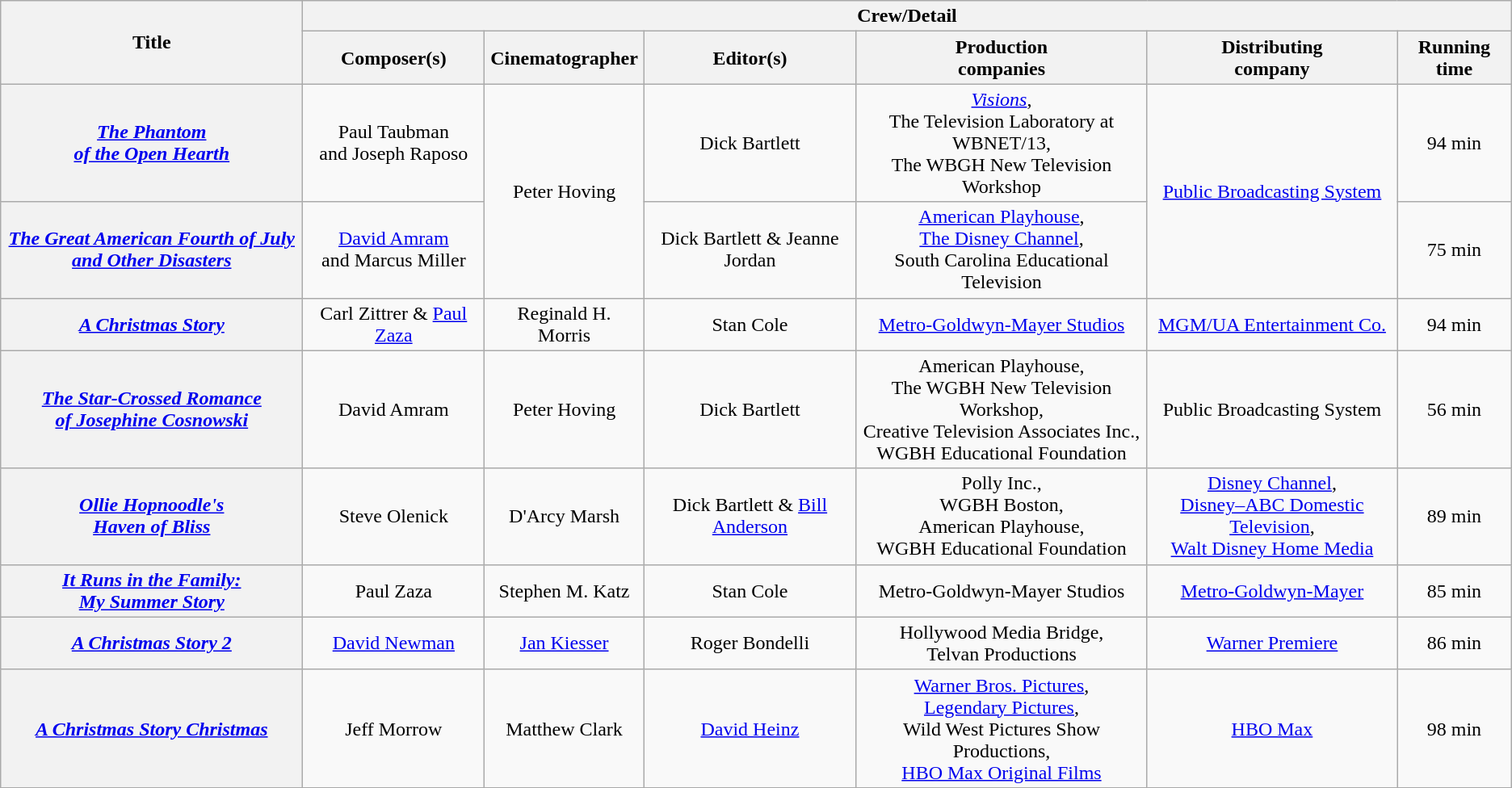<table class="wikitable sortable" style="text-align:center;">
<tr>
<th scope="col" rowspan="2" style="width:20%;">Title</th>
<th scope="col" colspan="7">Crew/Detail</th>
</tr>
<tr>
<th scope="col" style="text-align:center;">Composer(s)</th>
<th scope="col" style="text-align:center;">Cinematographer</th>
<th scope="col" style="text-align:center;">Editor(s)</th>
<th scope="col" style="text-align:center;" style="width:23%;">Production <br>companies</th>
<th scope="col" style="text-align:center;">Distributing <br>company</th>
<th scope="col" style="text-align:center;">Running time</th>
</tr>
<tr>
<th scope="row"><em><a href='#'>The Phantom <br>of the Open Hearth</a></em></th>
<td>Paul Taubman <br>and Joseph Raposo</td>
<td rowspan="2">Peter Hoving</td>
<td>Dick Bartlett</td>
<td><em><a href='#'>Visions</a></em>, <br>The Television Laboratory at WBNET/13, <br>The WBGH New Television Workshop</td>
<td rowspan="2"><a href='#'>Public Broadcasting System</a></td>
<td>94 min</td>
</tr>
<tr>
<th scope="row"><em><a href='#'>The Great American Fourth of July <br>and Other Disasters</a></em></th>
<td><a href='#'>David Amram</a> <br>and Marcus Miller</td>
<td>Dick Bartlett & Jeanne Jordan</td>
<td><a href='#'>American Playhouse</a>, <br><a href='#'>The Disney Channel</a>, <br>South Carolina Educational Television</td>
<td>75 min</td>
</tr>
<tr>
<th scope="row"><em><a href='#'>A Christmas Story</a></em></th>
<td>Carl Zittrer & <a href='#'>Paul Zaza</a></td>
<td>Reginald H. Morris</td>
<td>Stan Cole</td>
<td><a href='#'>Metro-Goldwyn-Mayer Studios</a></td>
<td><a href='#'>MGM/UA Entertainment Co.</a></td>
<td>94 min</td>
</tr>
<tr>
<th scope="row"><em><a href='#'>The Star-Crossed Romance <br>of Josephine Cosnowski</a></em></th>
<td>David Amram</td>
<td>Peter Hoving</td>
<td>Dick Bartlett</td>
<td>American Playhouse, <br>The WGBH New Television Workshop, <br>Creative Television Associates Inc., <br>WGBH Educational Foundation</td>
<td>Public Broadcasting System</td>
<td>56 min</td>
</tr>
<tr>
<th scope="row"><em><a href='#'>Ollie Hopnoodle's <br>Haven of Bliss</a></em></th>
<td>Steve Olenick</td>
<td>D'Arcy Marsh</td>
<td>Dick Bartlett & <a href='#'>Bill Anderson</a></td>
<td>Polly Inc., <br>WGBH Boston, <br>American Playhouse, <br>WGBH Educational Foundation</td>
<td><a href='#'>Disney Channel</a>, <br><a href='#'>Disney–ABC Domestic Television</a>, <br><a href='#'>Walt Disney Home Media</a></td>
<td>89 min</td>
</tr>
<tr>
<th scope="row"><em><a href='#'>It Runs in the Family: <br>My Summer Story</a></em></th>
<td>Paul Zaza</td>
<td>Stephen M. Katz</td>
<td>Stan Cole</td>
<td>Metro-Goldwyn-Mayer Studios</td>
<td><a href='#'>Metro-Goldwyn-Mayer</a></td>
<td>85 min</td>
</tr>
<tr>
<th scope="row"><em><a href='#'>A Christmas Story 2</a></em></th>
<td><a href='#'>David Newman</a></td>
<td><a href='#'>Jan Kiesser</a></td>
<td>Roger Bondelli</td>
<td>Hollywood Media Bridge, <br>Telvan Productions</td>
<td><a href='#'>Warner Premiere</a></td>
<td>86 min</td>
</tr>
<tr>
<th scope="row"><em><a href='#'>A Christmas Story Christmas</a></em></th>
<td>Jeff Morrow</td>
<td>Matthew Clark</td>
<td><a href='#'>David Heinz</a></td>
<td><a href='#'>Warner Bros. Pictures</a>, <br><a href='#'>Legendary Pictures</a>, <br>Wild West Pictures Show Productions, <br><a href='#'>HBO Max Original Films</a></td>
<td><a href='#'>HBO Max</a></td>
<td>98 min</td>
</tr>
<tr>
</tr>
</table>
